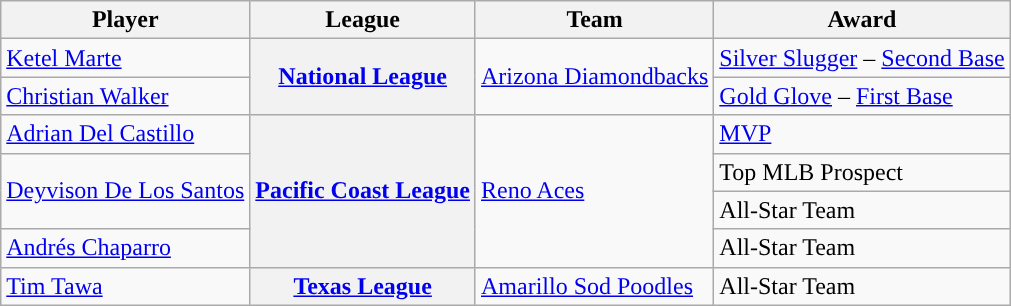<table class="wikitable plainrowheaders">
<tr>
<th scope="col" style="text-align:center; ">Player</th>
<th scope="col" style="text-align:center; ">League</th>
<th scope="col" style="text-align:center; ">Team</th>
<th scope="col" style="text-align:center; ">Award</th>
</tr>
<tr>
<td><a href='#'>Ketel Marte</a></td>
<th rowspan="2"><a href='#'>National League</a></th>
<td rowspan="2"><a href='#'>Arizona Diamondbacks</a></td>
<td><a href='#'>Silver Slugger</a> – <a href='#'>Second Base</a></td>
</tr>
<tr>
<td><a href='#'>Christian Walker</a></td>
<td><a href='#'>Gold Glove</a> – <a href='#'>First Base</a></td>
</tr>
<tr>
<td><a href='#'>Adrian Del Castillo</a></td>
<th rowspan="4" scope="row"><a href='#'>Pacific Coast League</a></th>
<td rowspan="4"><a href='#'>Reno Aces</a></td>
<td><a href='#'>MVP</a></td>
</tr>
<tr>
<td rowspan="2"><a href='#'>Deyvison De Los Santos</a></td>
<td>Top MLB Prospect</td>
</tr>
<tr>
<td>All-Star Team</td>
</tr>
<tr>
<td><a href='#'>Andrés Chaparro</a></td>
<td>All-Star Team</td>
</tr>
<tr>
<td><a href='#'>Tim Tawa</a></td>
<th scope="row"><a href='#'>Texas League</a></th>
<td><a href='#'>Amarillo Sod Poodles</a></td>
<td>All-Star Team</td>
</tr>
</table>
